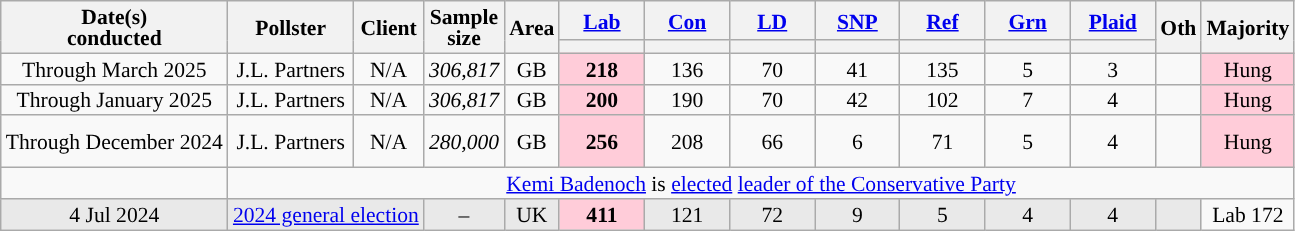<table class="wikitable sortable mw-datatable" style="text-align:center; font-size:90%; line-height:14px;">
<tr>
<th rowspan="2">Date(s)<br>conducted</th>
<th rowspan="2">Pollster</th>
<th rowspan="2">Client</th>
<th rowspan="2" data-sort-type="number">Sample<br>size</th>
<th rowspan="2">Area</th>
<th class="unsortable" style="width:50px;"><a href='#'>Lab</a></th>
<th class="unsortable" style="width:50px;"><a href='#'>Con</a></th>
<th class="unsortable" style="width:50px;"><a href='#'>LD</a></th>
<th class="unsortable" style="width:50px;"><a href='#'>SNP</a></th>
<th class="unsortable" style="width:50px;"><a href='#'>Ref</a></th>
<th class="unsortable" style="width:50px;"><a href='#'>Grn</a></th>
<th class="unsortable" style="width:50px;"><a href='#'>Plaid</a></th>
<th rowspan="2" class="unsortable">Oth</th>
<th rowspan="2" data-sort-type="number">Majority</th>
</tr>
<tr>
<th data-sort-type="number" style="background:"></th>
<th data-sort-type="number" style="background:"></th>
<th data-sort-type="number" style="background:"></th>
<th data-sort-type="number" style="background:"></th>
<th data-sort-type="number" style="background:"></th>
<th data-sort-type="number" style="background:"></th>
<th data-sort-type="number" style="background:"></th>
</tr>
<tr>
<td data-sort-value="2025-02-09">Through March 2025</td>
<td>J.L. Partners</td>
<td>N/A</td>
<td><em>306,817</em></td>
<td>GB</td>
<td style="background:#ffccd9;"><strong>218</strong></td>
<td>136</td>
<td>70</td>
<td>41</td>
<td>135</td>
<td>5</td>
<td>3</td>
<td><br></td>
<td style="background:#ffccd9;" data-sort-value="-0">Hung<br></td>
</tr>
<tr>
<td data-sort-value="2025-02-09">Through January 2025</td>
<td>J.L. Partners</td>
<td>N/A</td>
<td><em>306,817</em></td>
<td>GB</td>
<td style="background:#ffccd9;"><strong>200</strong></td>
<td>190</td>
<td>70</td>
<td>42</td>
<td>102</td>
<td>7</td>
<td>4</td>
<td><br></td>
<td style="background:#ffccd9;" data-sort-value="-0">Hung<br></td>
</tr>
<tr>
<td data-sort-value="2024-12-28">Through December 2024</td>
<td>J.L. Partners</td>
<td>N/A</td>
<td><em>280,000</em></td>
<td>GB</td>
<td style="background:#ffccd9;"><strong>256</strong></td>
<td>208</td>
<td>66</td>
<td>6</td>
<td>71</td>
<td>5</td>
<td>4</td>
<td><br><br></td>
<td style="background:#ffccd9;" data-sort-value="-0">Hung<br></td>
</tr>
<tr>
<td></td>
<td colspan="13"><a href='#'>Kemi Badenoch</a> is <a href='#'>elected</a> <a href='#'>leader of the Conservative Party</a></td>
</tr>
<tr>
<td style="background:#e9e9e9;">4 Jul 2024</td>
<td colspan="2" style="background:#e9e9e9;"><a href='#'>2024 general election</a></td>
<td style="background:#e9e9e9;">–</td>
<td style="background:#e9e9e9;">UK</td>
<td style="background:#ffccd9;"><strong>411</strong></td>
<td style="background:#e9e9e9;">121</td>
<td style="background:#e9e9e9;">72</td>
<td style="background:#e9e9e9;">9</td>
<td style="background:#e9e9e9;">5</td>
<td style="background:#e9e9e9;">4</td>
<td style="background:#e9e9e9;">4</td>
<td style="background:#e9e9e9;"></td>
<td style="background:">Lab 172</td>
</tr>
</table>
